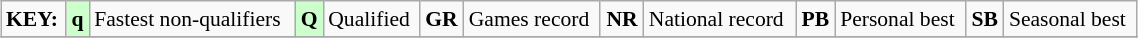<table class="wikitable" style="margin:0.5em auto; font-size:90%;position:relative;" width=60%>
<tr>
<td><strong>KEY:</strong></td>
<td bgcolor=ccffcc align=center><strong>q</strong></td>
<td>Fastest non-qualifiers</td>
<td bgcolor=ccffcc align=center><strong>Q</strong></td>
<td>Qualified</td>
<td align=center><strong>GR</strong></td>
<td>Games record</td>
<td align=center><strong>NR</strong></td>
<td>National record</td>
<td align=center><strong>PB</strong></td>
<td>Personal best</td>
<td align=center><strong>SB</strong></td>
<td>Seasonal best</td>
</tr>
<tr>
</tr>
</table>
